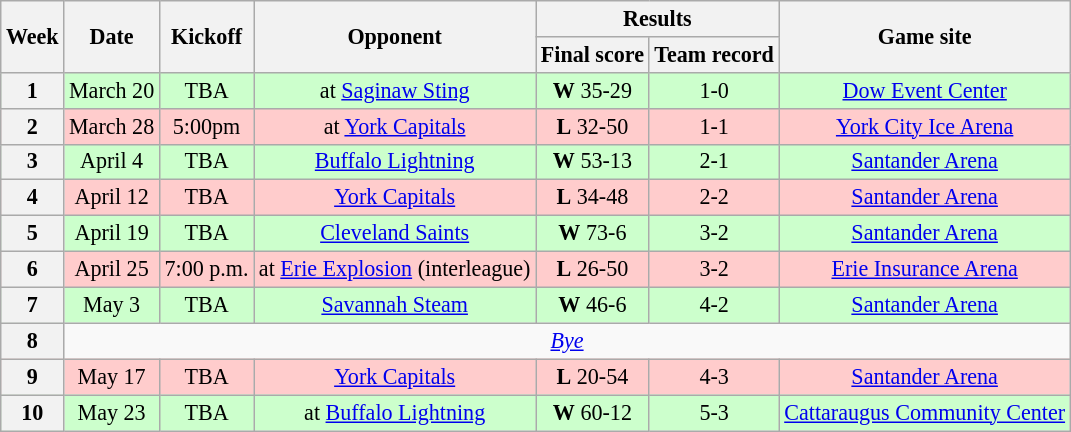<table class="wikitable" style="font-size: 92%;" "align=center">
<tr>
<th rowspan="2">Week</th>
<th rowspan="2">Date</th>
<th rowspan="2">Kickoff</th>
<th rowspan="2">Opponent</th>
<th colspan="2">Results</th>
<th rowspan="2">Game site</th>
</tr>
<tr>
<th>Final score</th>
<th>Team record</th>
</tr>
<tr style="background:#cfc">
<th>1</th>
<td style="text-align:center;">March 20</td>
<td style="text-align:center;">TBA</td>
<td style="text-align:center;">at <a href='#'>Saginaw Sting</a></td>
<td style="text-align:center;"><strong>W</strong> 35-29</td>
<td style="text-align:center;">1-0</td>
<td style="text-align:center;"><a href='#'>Dow Event Center</a></td>
</tr>
<tr style="background:#fcc">
<th>2</th>
<td style="text-align:center;">March 28</td>
<td style="text-align:center;">5:00pm</td>
<td style="text-align:center;">at <a href='#'>York Capitals</a></td>
<td style="text-align:center;"><strong>L</strong> 32-50</td>
<td style="text-align:center;">1-1</td>
<td style="text-align:center;"><a href='#'>York City Ice Arena</a></td>
</tr>
<tr style="background:#cfc">
<th>3</th>
<td style="text-align:center;">April 4</td>
<td style="text-align:center;">TBA</td>
<td style="text-align:center;"><a href='#'>Buffalo Lightning</a></td>
<td style="text-align:center;"><strong>W</strong> 53-13</td>
<td style="text-align:center;">2-1</td>
<td style="text-align:center;"><a href='#'>Santander Arena</a></td>
</tr>
<tr style="background:#fcc">
<th>4</th>
<td style="text-align:center;">April 12</td>
<td style="text-align:center;">TBA</td>
<td style="text-align:center;"><a href='#'>York Capitals</a></td>
<td style="text-align:center;"><strong>L</strong> 34-48</td>
<td style="text-align:center;">2-2</td>
<td style="text-align:center;"><a href='#'>Santander Arena</a></td>
</tr>
<tr style="background:#cfc">
<th>5</th>
<td style="text-align:center;">April 19</td>
<td style="text-align:center;">TBA</td>
<td style="text-align:center;"><a href='#'>Cleveland Saints</a></td>
<td style="text-align:center;"><strong>W</strong> 73-6</td>
<td style="text-align:center;">3-2</td>
<td style="text-align:center;"><a href='#'>Santander Arena</a></td>
</tr>
<tr style="background-color:#ffcccc;">
<th>6</th>
<td style="text-align:center;">April 25</td>
<td style="text-align:center;">7:00 p.m.</td>
<td style="text-align:center;">at <a href='#'>Erie Explosion</a> (interleague)</td>
<td style="text-align:center;"><strong>L</strong> 26-50</td>
<td style="text-align:center;">3-2</td>
<td style="text-align:center;"><a href='#'>Erie Insurance Arena</a></td>
</tr>
<tr style="background:#cfc">
<th>7</th>
<td style="text-align:center;">May 3</td>
<td style="text-align:center;">TBA</td>
<td style="text-align:center;"><a href='#'>Savannah Steam</a></td>
<td style="text-align:center;"><strong>W</strong> 46-6</td>
<td style="text-align:center;">4-2</td>
<td style="text-align:center;"><a href='#'>Santander Arena</a></td>
</tr>
<tr style=>
<th>8</th>
<td colspan="8" style="text-align:center;"><em><a href='#'>Bye</a></em></td>
</tr>
<tr style="background:#fcc">
<th>9</th>
<td style="text-align:center;">May 17</td>
<td style="text-align:center;">TBA</td>
<td style="text-align:center;"><a href='#'>York Capitals</a></td>
<td style="text-align:center;"><strong>L</strong> 20-54</td>
<td style="text-align:center;">4-3</td>
<td style="text-align:center;"><a href='#'>Santander Arena</a></td>
</tr>
<tr style="background:#cfc">
<th>10</th>
<td style="text-align:center;">May 23</td>
<td style="text-align:center;">TBA</td>
<td style="text-align:center;">at <a href='#'>Buffalo Lightning</a></td>
<td style="text-align:center;"><strong>W</strong> 60-12</td>
<td style="text-align:center;">5-3</td>
<td style="text-align:center;"><a href='#'>Cattaraugus Community Center</a></td>
</tr>
</table>
